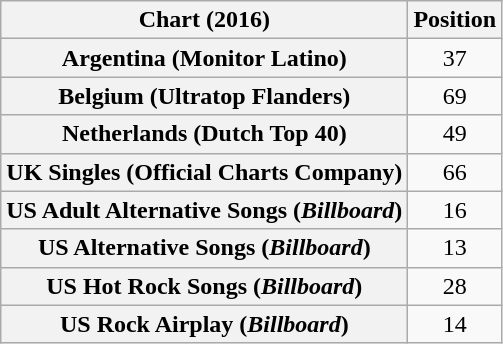<table class="wikitable plainrowheaders sortable" style="text-align:center">
<tr>
<th>Chart (2016)</th>
<th>Position</th>
</tr>
<tr>
<th scope="row">Argentina (Monitor Latino)</th>
<td>37</td>
</tr>
<tr>
<th scope="row">Belgium (Ultratop Flanders)</th>
<td>69</td>
</tr>
<tr>
<th scope="row">Netherlands (Dutch Top 40)</th>
<td>49</td>
</tr>
<tr>
<th scope="row">UK Singles (Official Charts Company)</th>
<td>66</td>
</tr>
<tr>
<th scope="row">US Adult Alternative Songs (<em>Billboard</em>)</th>
<td>16</td>
</tr>
<tr>
<th scope="row">US Alternative Songs (<em>Billboard</em>)</th>
<td>13</td>
</tr>
<tr>
<th scope="row">US Hot Rock Songs (<em>Billboard</em>)</th>
<td>28</td>
</tr>
<tr>
<th scope="row">US Rock Airplay (<em>Billboard</em>)</th>
<td>14</td>
</tr>
</table>
